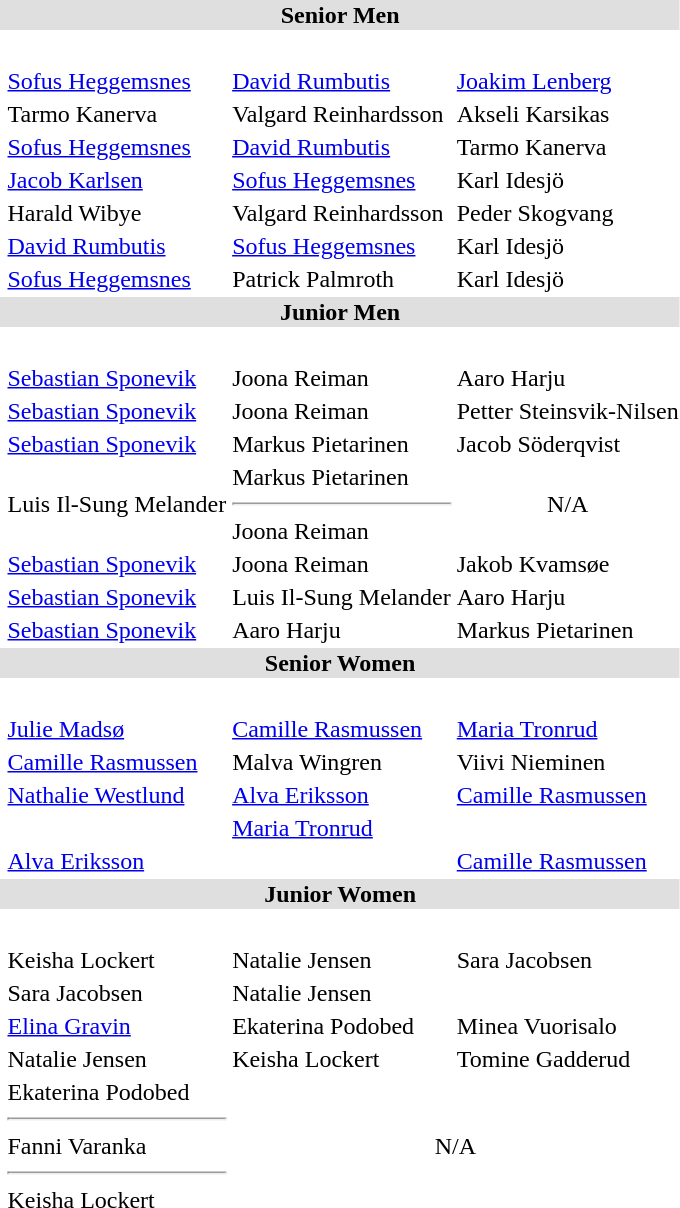<table>
<tr style="background:#dfdfdf;">
<td colspan="4" style="text-align:center;"><strong>Senior Men</strong></td>
</tr>
<tr>
<th scope=row style="text-align:left"><br></th>
<td></td>
<td></td>
<td></td>
</tr>
<tr>
<th scope=row style="text-align:left"><br></th>
<td> <a href='#'>Sofus Heggemsnes</a></td>
<td> <a href='#'>David Rumbutis</a></td>
<td> <a href='#'>Joakim Lenberg</a></td>
</tr>
<tr>
<th scope=row style="text-align:left"><br></th>
<td> Tarmo Kanerva</td>
<td> Valgard Reinhardsson</td>
<td> Akseli Karsikas</td>
</tr>
<tr>
<th scope=row style="text-align:left"><br></th>
<td> <a href='#'>Sofus Heggemsnes</a></td>
<td> <a href='#'>David Rumbutis</a></td>
<td> Tarmo Kanerva</td>
</tr>
<tr>
<th scope=row style="text-align:left"><br></th>
<td> <a href='#'>Jacob Karlsen</a></td>
<td> <a href='#'>Sofus Heggemsnes</a></td>
<td> Karl Idesjö</td>
</tr>
<tr>
<th scope=row style="text-align:left"><br></th>
<td> Harald Wibye</td>
<td> Valgard Reinhardsson</td>
<td> Peder Skogvang</td>
</tr>
<tr>
<th scope=row style="text-align:left"><br></th>
<td> <a href='#'>David Rumbutis</a></td>
<td> <a href='#'>Sofus Heggemsnes</a></td>
<td> Karl Idesjö</td>
</tr>
<tr>
<th scope=row style="text-align:left"><br></th>
<td> <a href='#'>Sofus Heggemsnes</a></td>
<td> Patrick Palmroth</td>
<td> Karl Idesjö</td>
</tr>
<tr style="background:#dfdfdf;">
<td colspan="4" style="text-align:center;"><strong>Junior Men</strong></td>
</tr>
<tr>
<th scope=row style="text-align:left"><br></th>
<td></td>
<td></td>
<td></td>
</tr>
<tr>
<th scope=row style="text-align:left"><br></th>
<td> <a href='#'>Sebastian Sponevik</a></td>
<td> Joona Reiman</td>
<td> Aaro Harju</td>
</tr>
<tr>
<th scope=row style="text-align:left"><br></th>
<td> <a href='#'>Sebastian Sponevik</a></td>
<td> Joona Reiman</td>
<td> Petter Steinsvik-Nilsen</td>
</tr>
<tr>
<th scope=row style="text-align:left"><br></th>
<td> <a href='#'>Sebastian Sponevik</a></td>
<td> Markus Pietarinen</td>
<td> 	Jacob Söderqvist</td>
</tr>
<tr>
<th scope=row style="text-align:left"><br></th>
<td> Luis Il-Sung Melander</td>
<td> Markus Pietarinen<hr> Joona Reiman</td>
<td align=center>N/A</td>
</tr>
<tr>
<th scope=row style="text-align:left"><br></th>
<td> <a href='#'>Sebastian Sponevik</a></td>
<td> Joona Reiman</td>
<td> Jakob Kvamsøe</td>
</tr>
<tr>
<th scope=row style="text-align:left"><br></th>
<td> <a href='#'>Sebastian Sponevik</a></td>
<td> Luis Il-Sung Melander</td>
<td> Aaro Harju</td>
</tr>
<tr>
<th scope=row style="text-align:left"><br></th>
<td> <a href='#'>Sebastian Sponevik</a></td>
<td> Aaro Harju</td>
<td> Markus Pietarinen</td>
</tr>
<tr style="background:#dfdfdf;">
<td colspan="4" style="text-align:center;"><strong>Senior Women</strong></td>
</tr>
<tr>
<th scope=row style="text-align:left"><br></th>
<td></td>
<td></td>
<td></td>
</tr>
<tr>
<th scope=row style="text-align:left"><br></th>
<td> <a href='#'>Julie Madsø</a></td>
<td> <a href='#'>Camille Rasmussen</a></td>
<td> <a href='#'>Maria Tronrud</a></td>
</tr>
<tr>
<th scope=row style="text-align:left"><br></th>
<td> <a href='#'>Camille Rasmussen</a></td>
<td> Malva Wingren</td>
<td> Viivi Nieminen</td>
</tr>
<tr>
<th scope=row style="text-align:left"><br></th>
<td> <a href='#'>Nathalie Westlund</a></td>
<td> <a href='#'>Alva Eriksson</a></td>
<td> <a href='#'>Camille Rasmussen</a></td>
</tr>
<tr>
<th scope=row style="text-align:left"><br></th>
<td></td>
<td> <a href='#'>Maria Tronrud</a></td>
<td></td>
</tr>
<tr>
<th scope=row style="text-align:left"><br></th>
<td> <a href='#'>Alva Eriksson</a></td>
<td></td>
<td> <a href='#'>Camille Rasmussen</a></td>
</tr>
<tr style="background:#dfdfdf;">
<td colspan="4" style="text-align:center;"><strong>Junior Women</strong></td>
</tr>
<tr>
<th scope=row style="text-align:left"><br></th>
<td></td>
<td></td>
<td></td>
</tr>
<tr>
<th scope=row style="text-align:left"><br></th>
<td> Keisha Lockert</td>
<td> Natalie Jensen</td>
<td> Sara Jacobsen</td>
</tr>
<tr>
<th scope=row style="text-align:left"><br></th>
<td> Sara Jacobsen</td>
<td> Natalie Jensen</td>
<td></td>
</tr>
<tr>
<th scope=row style="text-align:left"><br></th>
<td> <a href='#'>Elina Gravin</a></td>
<td> Ekaterina Podobed</td>
<td> Minea Vuorisalo</td>
</tr>
<tr>
<th scope=row style="text-align:left"><br></th>
<td> Natalie Jensen</td>
<td> Keisha Lockert</td>
<td> Tomine Gadderud</td>
</tr>
<tr>
<th scope=row style="text-align:left"><br></th>
<td> Ekaterina Podobed<hr> Fanni Varanka<hr> Keisha Lockert</td>
<td colspan="2" align=center>N/A</td>
</tr>
</table>
